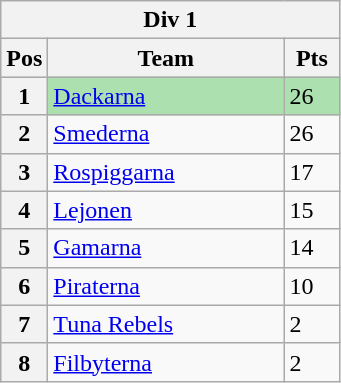<table class="wikitable">
<tr>
<th colspan="3">Div 1</th>
</tr>
<tr>
<th width=20>Pos</th>
<th width=150>Team</th>
<th width=30>Pts</th>
</tr>
<tr style="background:#ACE1AF;">
<th>1</th>
<td><a href='#'>Dackarna</a></td>
<td>26</td>
</tr>
<tr>
<th>2</th>
<td><a href='#'>Smederna</a></td>
<td>26</td>
</tr>
<tr>
<th>3</th>
<td><a href='#'>Rospiggarna</a></td>
<td>17</td>
</tr>
<tr>
<th>4</th>
<td><a href='#'>Lejonen</a></td>
<td>15</td>
</tr>
<tr>
<th>5</th>
<td><a href='#'>Gamarna</a></td>
<td>14</td>
</tr>
<tr>
<th>6</th>
<td><a href='#'>Piraterna</a></td>
<td>10</td>
</tr>
<tr>
<th>7</th>
<td><a href='#'>Tuna Rebels</a></td>
<td>2</td>
</tr>
<tr>
<th>8</th>
<td><a href='#'>Filbyterna</a></td>
<td>2</td>
</tr>
</table>
